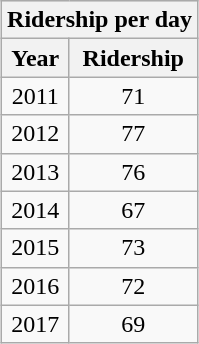<table class="wikitable" style="margin: 1em 0.2em; text-align: center;">
<tr style="background: #ddd;">
<th colspan="2">Ridership per day </th>
</tr>
<tr>
<th>Year</th>
<th>Ridership</th>
</tr>
<tr>
<td>2011</td>
<td>71</td>
</tr>
<tr>
<td>2012</td>
<td>77</td>
</tr>
<tr>
<td>2013</td>
<td>76</td>
</tr>
<tr>
<td>2014</td>
<td>67</td>
</tr>
<tr>
<td>2015</td>
<td>73</td>
</tr>
<tr>
<td>2016</td>
<td>72</td>
</tr>
<tr>
<td>2017</td>
<td>69</td>
</tr>
</table>
